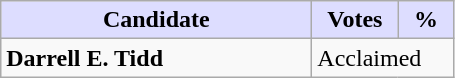<table class="wikitable">
<tr>
<th style="background:#ddf; width:200px;">Candidate</th>
<th style="background:#ddf; width:50px;">Votes</th>
<th style="background:#ddf; width:30px;">%</th>
</tr>
<tr>
<td><strong>Darrell E. Tidd</strong></td>
<td colspan="2">Acclaimed</td>
</tr>
</table>
